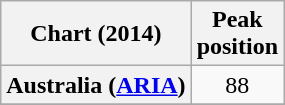<table class="wikitable sortable plainrowheaders" style="text-align:center;">
<tr>
<th scope="col">Chart (2014)</th>
<th scope="col">Peak<br>position</th>
</tr>
<tr>
<th scope="row">Australia (<a href='#'>ARIA</a>)</th>
<td>88</td>
</tr>
<tr>
</tr>
<tr>
</tr>
<tr>
</tr>
<tr>
</tr>
<tr>
</tr>
<tr>
</tr>
</table>
